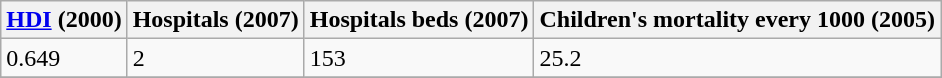<table class="wikitable" border="1">
<tr>
<th><a href='#'>HDI</a> (2000)</th>
<th>Hospitals (2007)</th>
<th>Hospitals beds (2007)</th>
<th>Children's mortality every 1000 (2005)</th>
</tr>
<tr>
<td>0.649</td>
<td>2</td>
<td>153</td>
<td>25.2</td>
</tr>
<tr>
</tr>
</table>
